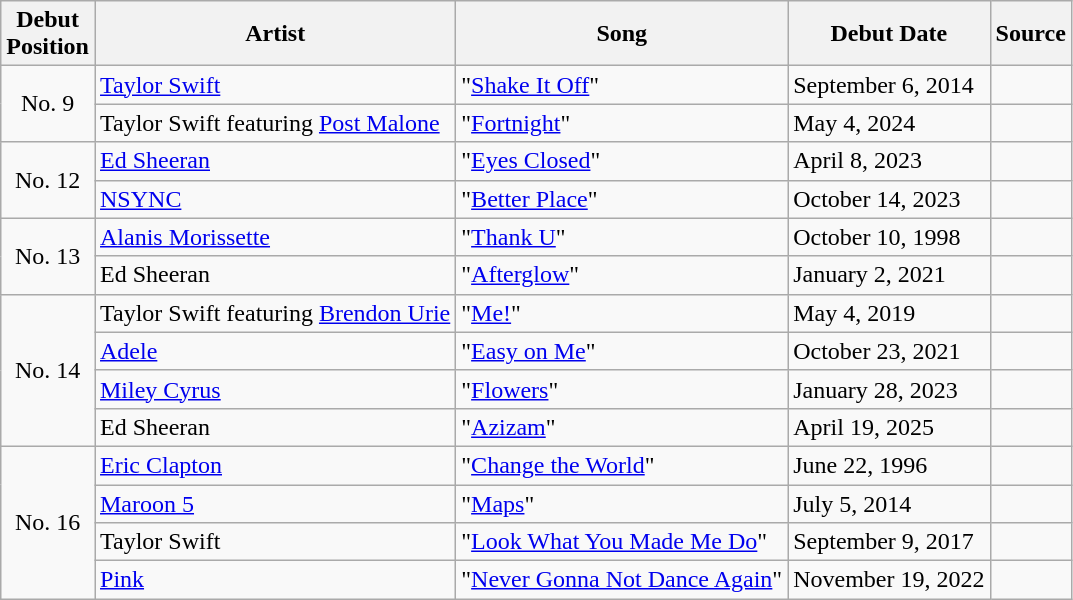<table class="wikitable">
<tr>
<th>Debut <br> Position</th>
<th>Artist</th>
<th>Song</th>
<th>Debut Date</th>
<th>Source</th>
</tr>
<tr>
<td rowspan=2 style="text-align:center;">No. 9</td>
<td><a href='#'>Taylor Swift</a></td>
<td>"<a href='#'>Shake It Off</a>"</td>
<td>September 6, 2014</td>
<td></td>
</tr>
<tr>
<td>Taylor Swift featuring <a href='#'>Post Malone</a></td>
<td>"<a href='#'>Fortnight</a>"</td>
<td>May 4, 2024</td>
<td></td>
</tr>
<tr>
<td rowspan=2 style="text-align:center;">No. 12</td>
<td><a href='#'>Ed Sheeran</a></td>
<td>"<a href='#'>Eyes Closed</a>"</td>
<td>April 8, 2023</td>
<td></td>
</tr>
<tr>
<td><a href='#'>NSYNC</a></td>
<td>"<a href='#'>Better Place</a>"</td>
<td>October 14, 2023</td>
<td></td>
</tr>
<tr>
<td rowspan=2 style="text-align:center;">No. 13</td>
<td><a href='#'>Alanis Morissette</a></td>
<td>"<a href='#'>Thank U</a>"</td>
<td>October 10, 1998</td>
<td></td>
</tr>
<tr>
<td>Ed Sheeran</td>
<td>"<a href='#'>Afterglow</a>"</td>
<td>January 2, 2021</td>
<td></td>
</tr>
<tr>
<td rowspan=4 style="text-align:center;">No. 14</td>
<td>Taylor Swift featuring <a href='#'>Brendon Urie</a></td>
<td>"<a href='#'>Me!</a>"</td>
<td>May 4, 2019</td>
<td></td>
</tr>
<tr>
<td><a href='#'>Adele</a></td>
<td>"<a href='#'>Easy on Me</a>"</td>
<td>October 23, 2021</td>
<td></td>
</tr>
<tr>
<td><a href='#'>Miley Cyrus</a></td>
<td>"<a href='#'>Flowers</a>"</td>
<td>January 28, 2023</td>
<td></td>
</tr>
<tr>
<td>Ed Sheeran</td>
<td>"<a href='#'>Azizam</a>"</td>
<td>April 19, 2025</td>
<td></td>
</tr>
<tr>
<td rowspan=4 style="text-align:center;">No. 16</td>
<td><a href='#'>Eric Clapton</a></td>
<td>"<a href='#'>Change the World</a>"</td>
<td>June 22, 1996</td>
<td></td>
</tr>
<tr>
<td><a href='#'>Maroon 5</a></td>
<td>"<a href='#'>Maps</a>"</td>
<td>July 5, 2014</td>
<td></td>
</tr>
<tr>
<td>Taylor Swift</td>
<td>"<a href='#'>Look What You Made Me Do</a>"</td>
<td>September 9, 2017</td>
<td></td>
</tr>
<tr>
<td><a href='#'>Pink</a></td>
<td>"<a href='#'>Never Gonna Not Dance Again</a>"</td>
<td>November 19, 2022</td>
<td></td>
</tr>
</table>
